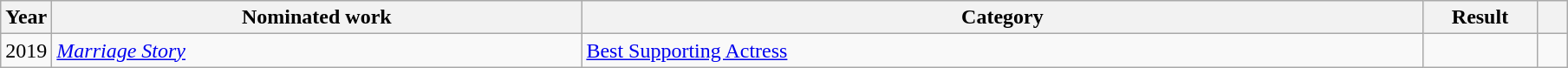<table class="wikitable sortable">
<tr>
<th scope="col" style="width:1em;">Year</th>
<th scope="col" style="width:25em;">Nominated work</th>
<th scope="col" style="width:40em;">Category</th>
<th scope="col" style="width:5em;">Result</th>
<th scope="col" style="width:1em;"class="unsortable"></th>
</tr>
<tr>
<td>2019</td>
<td><em><a href='#'>Marriage Story</a></em></td>
<td><a href='#'>Best Supporting Actress</a></td>
<td></td>
<td></td>
</tr>
</table>
